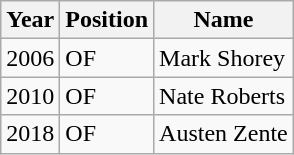<table class="wikitable">
<tr>
<th>Year</th>
<th>Position</th>
<th>Name</th>
</tr>
<tr>
<td>2006</td>
<td>OF</td>
<td>Mark Shorey</td>
</tr>
<tr>
<td>2010</td>
<td>OF</td>
<td>Nate Roberts</td>
</tr>
<tr>
<td>2018</td>
<td>OF</td>
<td>Austen Zente</td>
</tr>
</table>
